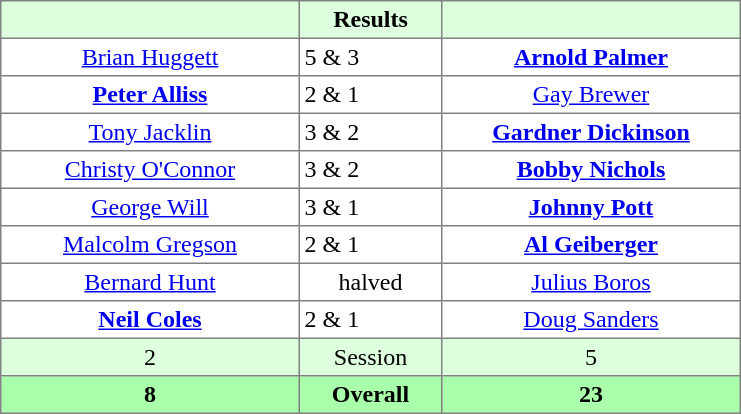<table border="1" cellpadding="3" style="border-collapse: collapse; text-align:center;">
<tr style="background:#dfd;">
<th style="width:12em;"></th>
<th style="width:5.5em;">Results</th>
<th style="width:12em;"></th>
</tr>
<tr>
<td><a href='#'>Brian Huggett</a></td>
<td align=left> 5 & 3</td>
<td><strong><a href='#'>Arnold Palmer</a></strong></td>
</tr>
<tr>
<td><strong><a href='#'>Peter Alliss</a></strong></td>
<td align=left> 2 & 1</td>
<td><a href='#'>Gay Brewer</a></td>
</tr>
<tr>
<td><a href='#'>Tony Jacklin</a></td>
<td align=left> 3 & 2</td>
<td><strong><a href='#'>Gardner Dickinson</a></strong></td>
</tr>
<tr>
<td><a href='#'>Christy O'Connor</a></td>
<td align=left> 3 & 2</td>
<td><strong><a href='#'>Bobby Nichols</a></strong></td>
</tr>
<tr>
<td><a href='#'>George Will</a></td>
<td align=left> 3 & 1</td>
<td><strong><a href='#'>Johnny Pott</a></strong></td>
</tr>
<tr>
<td><a href='#'>Malcolm Gregson</a></td>
<td align=left> 2 & 1</td>
<td><strong><a href='#'>Al Geiberger</a></strong></td>
</tr>
<tr>
<td><a href='#'>Bernard Hunt</a></td>
<td>halved</td>
<td><a href='#'>Julius Boros</a></td>
</tr>
<tr>
<td><strong><a href='#'>Neil Coles</a></strong></td>
<td align=left> 2 & 1</td>
<td><a href='#'>Doug Sanders</a></td>
</tr>
<tr style="background:#dfd;">
<td>2</td>
<td>Session</td>
<td>5</td>
</tr>
<tr style="background:#afa;">
<th>8</th>
<th>Overall</th>
<th>23</th>
</tr>
</table>
